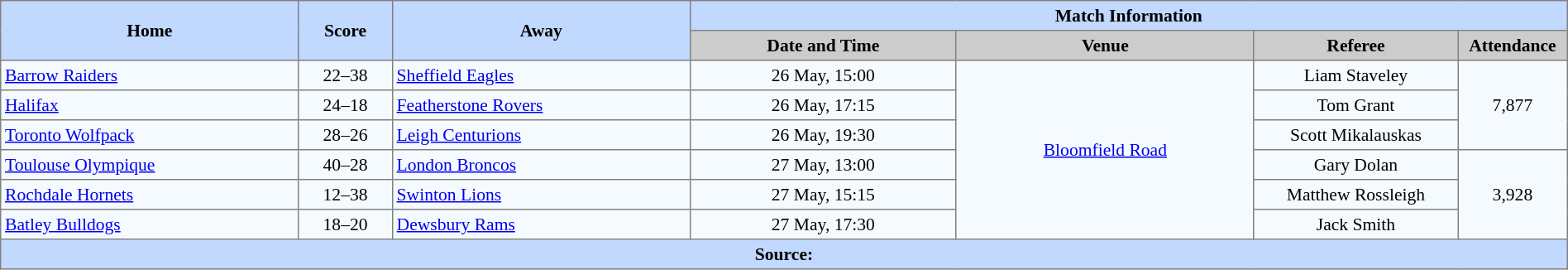<table border="1" cellpadding="3" cellspacing="0" style="border-collapse:collapse; font-size:90%; text-align:center; width:100%;">
<tr style="background:#c1d8ff;">
<th rowspan="2" style="width:19%;">Home</th>
<th rowspan="2" style="width:6%;">Score</th>
<th rowspan="2" style="width:19%;">Away</th>
<th colspan=4>Match Information</th>
</tr>
<tr style="background:#ccc;">
<th width=17%>Date and Time</th>
<th width=19%>Venue</th>
<th width=13%>Referee</th>
<th width=7%>Attendance</th>
</tr>
<tr style="background:#f5faff;">
<td align=left> <a href='#'>Barrow Raiders</a></td>
<td>22–38 </td>
<td align=left> <a href='#'>Sheffield Eagles</a></td>
<td>26 May, 15:00</td>
<td rowspan=6><a href='#'>Bloomfield Road</a></td>
<td>Liam Staveley</td>
<td rowspan=3>7,877</td>
</tr>
<tr style="background:#f5faff;">
<td align=left> <a href='#'>Halifax</a></td>
<td>24–18</td>
<td align=left> <a href='#'>Featherstone Rovers</a></td>
<td>26 May, 17:15</td>
<td>Tom Grant</td>
</tr>
<tr style="background:#f5faff;">
<td align=left> <a href='#'>Toronto Wolfpack</a></td>
<td>28–26</td>
<td align=left> <a href='#'>Leigh Centurions</a></td>
<td>26 May, 19:30</td>
<td>Scott Mikalauskas</td>
</tr>
<tr style="background:#f5faff;">
<td align=left> <a href='#'>Toulouse Olympique</a></td>
<td>40–28</td>
<td align=left> <a href='#'>London Broncos</a></td>
<td>27 May, 13:00</td>
<td>Gary Dolan</td>
<td rowspan=3>3,928</td>
</tr>
<tr style="background:#f5faff;">
<td align=left> <a href='#'>Rochdale Hornets</a></td>
<td>12–38</td>
<td align=left> <a href='#'>Swinton Lions</a></td>
<td>27 May, 15:15</td>
<td>Matthew Rossleigh</td>
</tr>
<tr style="background:#f5faff;">
<td align=left> <a href='#'>Batley Bulldogs</a></td>
<td>18–20</td>
<td align=left> <a href='#'>Dewsbury Rams</a></td>
<td>27 May, 17:30</td>
<td>Jack Smith</td>
</tr>
<tr style="background:#c1d8ff;">
<th colspan=7>Source:</th>
</tr>
</table>
